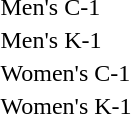<table>
<tr>
<td>Men's C-1</td>
<td></td>
<td></td>
<td></td>
</tr>
<tr>
<td>Men's K-1</td>
<td></td>
<td></td>
<td></td>
</tr>
<tr>
<td>Women's C-1</td>
<td></td>
<td></td>
<td></td>
</tr>
<tr>
<td>Women's K-1</td>
<td></td>
<td></td>
<td></td>
</tr>
</table>
